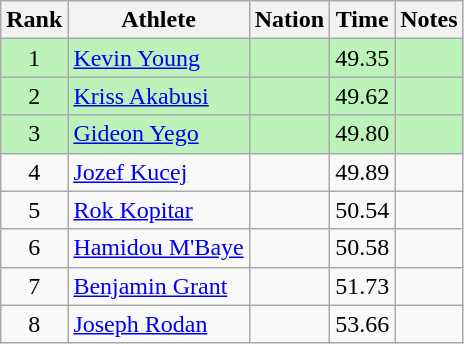<table class="wikitable sortable" style="text-align:center">
<tr>
<th>Rank</th>
<th>Athlete</th>
<th>Nation</th>
<th>Time</th>
<th>Notes</th>
</tr>
<tr style="background:#bbf3bb;">
<td>1</td>
<td align=left><a href='#'>Kevin Young</a></td>
<td align=left></td>
<td>49.35</td>
<td></td>
</tr>
<tr style="background:#bbf3bb;">
<td>2</td>
<td align=left><a href='#'>Kriss Akabusi</a></td>
<td align=left></td>
<td>49.62</td>
<td></td>
</tr>
<tr style="background:#bbf3bb;">
<td>3</td>
<td align=left><a href='#'>Gideon Yego</a></td>
<td align=left></td>
<td>49.80</td>
<td></td>
</tr>
<tr>
<td>4</td>
<td align=left><a href='#'>Jozef Kucej</a></td>
<td align=left></td>
<td>49.89</td>
<td></td>
</tr>
<tr>
<td>5</td>
<td align=left><a href='#'>Rok Kopitar</a></td>
<td align=left></td>
<td>50.54</td>
<td></td>
</tr>
<tr>
<td>6</td>
<td align=left><a href='#'>Hamidou M'Baye</a></td>
<td align=left></td>
<td>50.58</td>
<td></td>
</tr>
<tr>
<td>7</td>
<td align=left><a href='#'>Benjamin Grant</a></td>
<td align=left></td>
<td>51.73</td>
<td></td>
</tr>
<tr>
<td>8</td>
<td align=left><a href='#'>Joseph Rodan</a></td>
<td align=left></td>
<td>53.66</td>
<td></td>
</tr>
</table>
